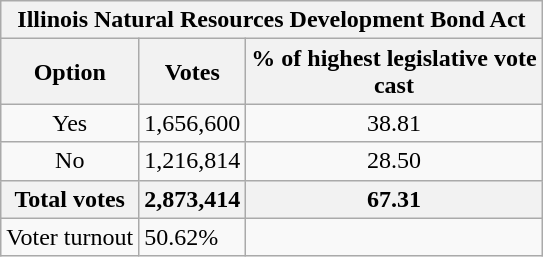<table class="wikitable">
<tr>
<th colspan=4 text align=center>Illinois Natural Resources Development Bond Act</th>
</tr>
<tr>
<th>Option</th>
<th>Votes</th>
<th>% of highest legislative vote<br>cast</th>
</tr>
<tr>
<td text align=center>Yes</td>
<td text align=center>1,656,600</td>
<td text align=center>38.81</td>
</tr>
<tr>
<td text align=center>No</td>
<td text align=center>1,216,814</td>
<td text align=center>28.50</td>
</tr>
<tr>
<th text align=center>Total votes</th>
<th text align=center><strong>2,873,414</strong></th>
<th text align=center><strong>67.31</strong></th>
</tr>
<tr>
<td>Voter turnout</td>
<td>50.62%</td>
</tr>
</table>
